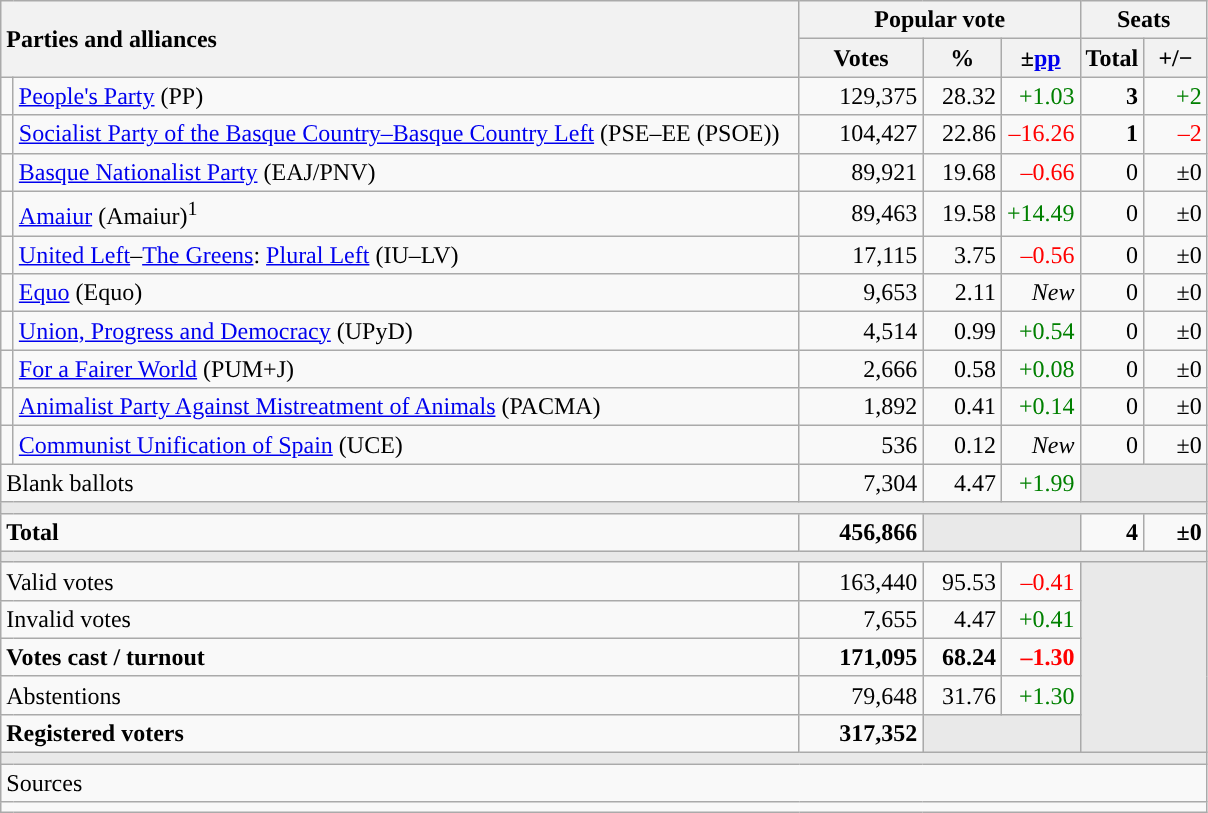<table class="wikitable" style="text-align:right;">
<tr>
<th style="text-align:left;" rowspan="2" colspan="2" width="525">Parties and alliances</th>
<th colspan="3">Popular vote</th>
<th colspan="2">Seats</th>
</tr>
<tr>
<th width="75">Votes</th>
<th width="45">%</th>
<th width="45">±<a href='#'>pp</a></th>
<th width="35">Total</th>
<th width="35">+/−</th>
</tr>
<tr>
<td width="1" style="color:inherit;background:"></td>
<td align="left"><a href='#'>People's Party</a> (PP)</td>
<td>129,375</td>
<td>28.32</td>
<td style="color:green;">+1.03</td>
<td><strong>3</strong></td>
<td style="color:green;">+2</td>
</tr>
<tr>
<td style="color:inherit;background:"></td>
<td align="left"><a href='#'>Socialist Party of the Basque Country–Basque Country Left</a> (PSE–EE (PSOE))</td>
<td>104,427</td>
<td>22.86</td>
<td style="color:red;">–16.26</td>
<td><strong>1</strong></td>
<td style="color:red;">–2</td>
</tr>
<tr>
<td style="color:inherit;background:"></td>
<td align="left"><a href='#'>Basque Nationalist Party</a> (EAJ/PNV)</td>
<td>89,921</td>
<td>19.68</td>
<td style="color:red;">–0.66</td>
<td>0</td>
<td>±0</td>
</tr>
<tr>
<td style="color:inherit;background:"></td>
<td align="left"><a href='#'>Amaiur</a> (Amaiur)<sup>1</sup></td>
<td>89,463</td>
<td>19.58</td>
<td style="color:green;">+14.49</td>
<td>0</td>
<td>±0</td>
</tr>
<tr>
<td style="color:inherit;background:"></td>
<td align="left"><a href='#'>United Left</a>–<a href='#'>The Greens</a>: <a href='#'>Plural Left</a> (IU–LV)</td>
<td>17,115</td>
<td>3.75</td>
<td style="color:red;">–0.56</td>
<td>0</td>
<td>±0</td>
</tr>
<tr>
<td style="color:inherit;background:"></td>
<td align="left"><a href='#'>Equo</a> (Equo)</td>
<td>9,653</td>
<td>2.11</td>
<td><em>New</em></td>
<td>0</td>
<td>±0</td>
</tr>
<tr>
<td style="color:inherit;background:"></td>
<td align="left"><a href='#'>Union, Progress and Democracy</a> (UPyD)</td>
<td>4,514</td>
<td>0.99</td>
<td style="color:green;">+0.54</td>
<td>0</td>
<td>±0</td>
</tr>
<tr>
<td style="color:inherit;background:"></td>
<td align="left"><a href='#'>For a Fairer World</a> (PUM+J)</td>
<td>2,666</td>
<td>0.58</td>
<td style="color:green;">+0.08</td>
<td>0</td>
<td>±0</td>
</tr>
<tr>
<td style="color:inherit;background:"></td>
<td align="left"><a href='#'>Animalist Party Against Mistreatment of Animals</a> (PACMA)</td>
<td>1,892</td>
<td>0.41</td>
<td style="color:green;">+0.14</td>
<td>0</td>
<td>±0</td>
</tr>
<tr>
<td style="color:inherit;background:"></td>
<td align="left"><a href='#'>Communist Unification of Spain</a> (UCE)</td>
<td>536</td>
<td>0.12</td>
<td><em>New</em></td>
<td>0</td>
<td>±0</td>
</tr>
<tr>
<td align="left" colspan="2">Blank ballots</td>
<td>7,304</td>
<td>4.47</td>
<td style="color:green;">+1.99</td>
<td bgcolor="#E9E9E9" colspan="2"></td>
</tr>
<tr>
<td colspan="7" bgcolor="#E9E9E9"></td>
</tr>
<tr style="font-weight:bold;">
<td align="left" colspan="2">Total</td>
<td>456,866</td>
<td bgcolor="#E9E9E9" colspan="2"></td>
<td>4</td>
<td>±0</td>
</tr>
<tr>
<td colspan="7" bgcolor="#E9E9E9"></td>
</tr>
<tr>
<td align="left" colspan="2">Valid votes</td>
<td>163,440</td>
<td>95.53</td>
<td style="color:red;">–0.41</td>
<td bgcolor="#E9E9E9" colspan="2" rowspan="5"></td>
</tr>
<tr>
<td align="left" colspan="2">Invalid votes</td>
<td>7,655</td>
<td>4.47</td>
<td style="color:green;">+0.41</td>
</tr>
<tr style="font-weight:bold;">
<td align="left" colspan="2">Votes cast / turnout</td>
<td>171,095</td>
<td>68.24</td>
<td style="color:red;">–1.30</td>
</tr>
<tr>
<td align="left" colspan="2">Abstentions</td>
<td>79,648</td>
<td>31.76</td>
<td style="color:green;">+1.30</td>
</tr>
<tr style="font-weight:bold;">
<td align="left" colspan="2">Registered voters</td>
<td>317,352</td>
<td bgcolor="#E9E9E9" colspan="2"></td>
</tr>
<tr>
<td colspan="7" bgcolor="#E9E9E9"></td>
</tr>
<tr>
<td align="left" colspan="7">Sources</td>
</tr>
<tr>
<td colspan="7" style="text-align:left; max-width:790px;"></td>
</tr>
</table>
